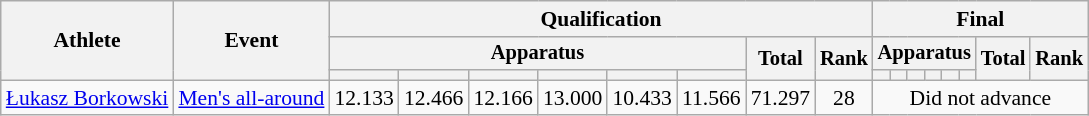<table class="wikitable" style="font-size:90%">
<tr>
<th rowspan=3>Athlete</th>
<th rowspan=3>Event</th>
<th colspan=8>Qualification</th>
<th colspan=8>Final</th>
</tr>
<tr style="font-size:95%">
<th colspan=6>Apparatus</th>
<th rowspan=2>Total</th>
<th rowspan=2>Rank</th>
<th colspan=6>Apparatus</th>
<th rowspan=2>Total</th>
<th rowspan=2>Rank</th>
</tr>
<tr style="font-size:95%">
<th></th>
<th></th>
<th></th>
<th></th>
<th></th>
<th></th>
<th></th>
<th></th>
<th></th>
<th></th>
<th></th>
<th></th>
</tr>
<tr align=center>
<td align=left><a href='#'>Łukasz Borkowski</a></td>
<td align=left><a href='#'>Men's all-around</a></td>
<td>12.133</td>
<td>12.466</td>
<td>12.166</td>
<td>13.000</td>
<td>10.433</td>
<td>11.566</td>
<td>71.297</td>
<td>28</td>
<td colspan=8 align=center>Did not advance</td>
</tr>
</table>
